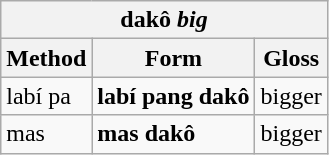<table class="wikitable">
<tr>
<th colspan="3">dakô <em>big</em></th>
</tr>
<tr>
<th>Method</th>
<th>Form</th>
<th>Gloss</th>
</tr>
<tr>
<td>labí pa</td>
<td><strong>labí pang dakô</strong></td>
<td>bigger</td>
</tr>
<tr>
<td>mas</td>
<td><strong>mas dakô</strong></td>
<td>bigger</td>
</tr>
</table>
